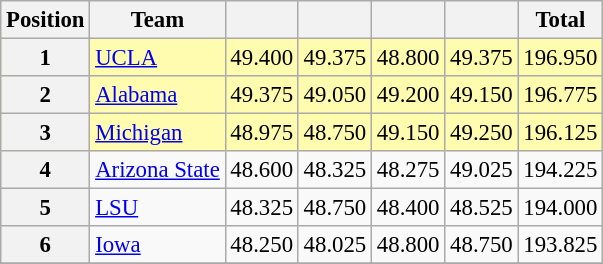<table class="wikitable sortable" style="text-align:center; font-size:95%">
<tr>
<th scope=col>Position</th>
<th scope=col>Team</th>
<th scope=col></th>
<th scope=col></th>
<th scope=col></th>
<th scope=col></th>
<th scope=col>Total</th>
</tr>
<tr bgcolor=fffcaf>
<th scope=row>1</th>
<td align=left><a href='#'>UCLA</a></td>
<td>49.400</td>
<td>49.375</td>
<td>48.800</td>
<td>49.375</td>
<td>196.950</td>
</tr>
<tr bgcolor=fffcaf>
<th scope=row>2</th>
<td align=left><a href='#'>Alabama</a></td>
<td>49.375</td>
<td>49.050</td>
<td>49.200</td>
<td>49.150</td>
<td>196.775</td>
</tr>
<tr bgcolor=fffcaf>
<th scope=row>3</th>
<td align=left><a href='#'>Michigan</a></td>
<td>48.975</td>
<td>48.750</td>
<td>49.150</td>
<td>49.250</td>
<td>196.125</td>
</tr>
<tr>
<th scope=row>4</th>
<td align=left><a href='#'>Arizona State</a></td>
<td>48.600</td>
<td>48.325</td>
<td>48.275</td>
<td>49.025</td>
<td>194.225</td>
</tr>
<tr>
<th scope=row>5</th>
<td align=left><a href='#'>LSU</a></td>
<td>48.325</td>
<td>48.750</td>
<td>48.400</td>
<td>48.525</td>
<td>194.000</td>
</tr>
<tr>
<th scope=row>6</th>
<td align=left><a href='#'>Iowa</a></td>
<td>48.250</td>
<td>48.025</td>
<td>48.800</td>
<td>48.750</td>
<td>193.825</td>
</tr>
<tr>
</tr>
</table>
